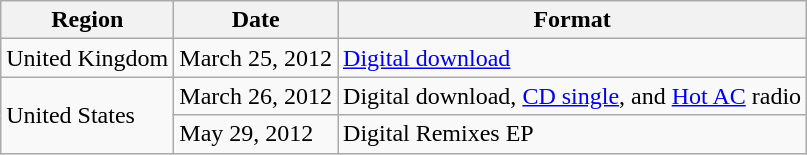<table class="wikitable">
<tr>
<th>Region</th>
<th>Date</th>
<th>Format</th>
</tr>
<tr>
<td>United Kingdom</td>
<td>March 25, 2012</td>
<td><a href='#'>Digital download</a></td>
</tr>
<tr>
<td rowspan="2">United States</td>
<td>March 26, 2012</td>
<td>Digital download, <a href='#'>CD single</a>, and <a href='#'>Hot AC</a> radio</td>
</tr>
<tr>
<td>May 29, 2012</td>
<td>Digital Remixes EP</td>
</tr>
</table>
